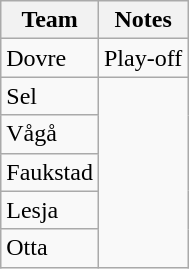<table class="wikitable">
<tr>
<th>Team</th>
<th>Notes</th>
</tr>
<tr>
<td>Dovre</td>
<td>Play-off</td>
</tr>
<tr>
<td>Sel</td>
</tr>
<tr>
<td>Vågå</td>
</tr>
<tr>
<td>Faukstad</td>
</tr>
<tr>
<td>Lesja</td>
</tr>
<tr>
<td>Otta</td>
</tr>
</table>
